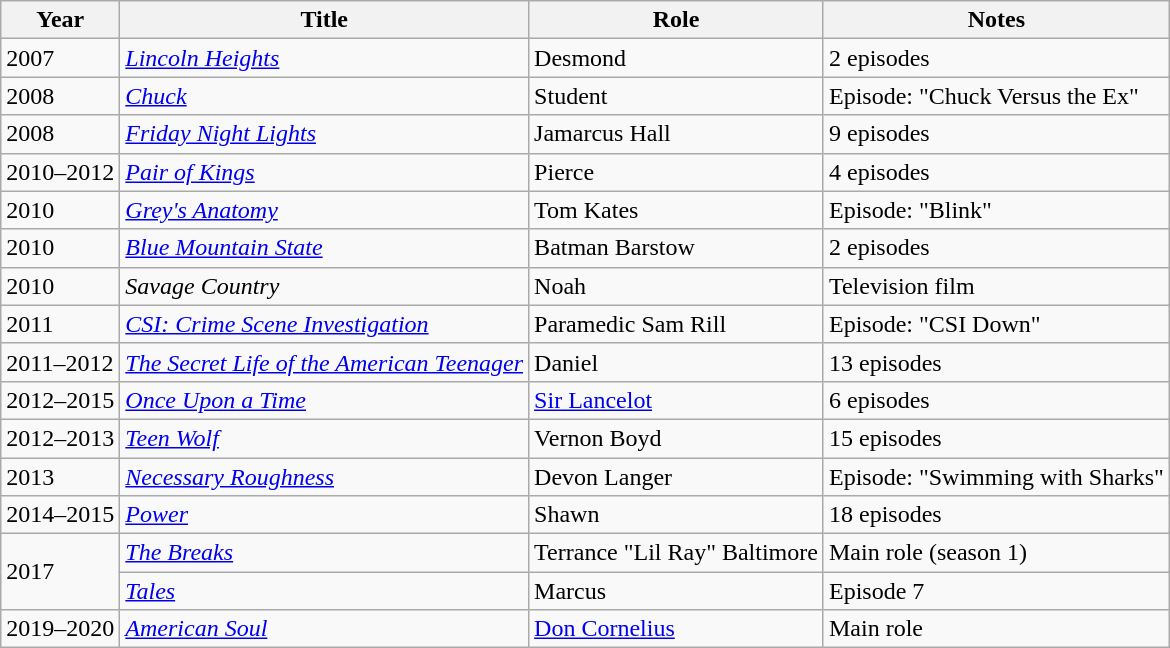<table class="wikitable sortable">
<tr>
<th>Year</th>
<th>Title</th>
<th>Role</th>
<th class="unsortable">Notes</th>
</tr>
<tr>
<td>2007</td>
<td><em><a href='#'>Lincoln Heights</a></em></td>
<td>Desmond</td>
<td>2 episodes</td>
</tr>
<tr>
<td>2008</td>
<td><em><a href='#'>Chuck</a></em></td>
<td>Student</td>
<td>Episode: "Chuck Versus the Ex"</td>
</tr>
<tr>
<td>2008</td>
<td><em><a href='#'>Friday Night Lights</a></em></td>
<td>Jamarcus Hall</td>
<td>9 episodes</td>
</tr>
<tr>
<td>2010–2012</td>
<td><em><a href='#'>Pair of Kings</a></em></td>
<td>Pierce</td>
<td>4 episodes</td>
</tr>
<tr>
<td>2010</td>
<td><em><a href='#'>Grey's Anatomy</a></em></td>
<td>Tom Kates</td>
<td>Episode: "Blink"</td>
</tr>
<tr>
<td>2010</td>
<td><em><a href='#'>Blue Mountain State</a></em></td>
<td>Batman Barstow</td>
<td>2 episodes</td>
</tr>
<tr>
<td>2010</td>
<td><em>Savage Country</em></td>
<td>Noah</td>
<td>Television film</td>
</tr>
<tr>
<td>2011</td>
<td><em><a href='#'>CSI: Crime Scene Investigation</a></em></td>
<td>Paramedic Sam Rill</td>
<td>Episode: "CSI Down"</td>
</tr>
<tr>
<td>2011–2012</td>
<td><em><a href='#'>The Secret Life of the American Teenager</a></em></td>
<td>Daniel</td>
<td>13 episodes</td>
</tr>
<tr>
<td>2012–2015</td>
<td><em><a href='#'>Once Upon a Time</a></em></td>
<td><a href='#'>Sir Lancelot</a></td>
<td>6 episodes</td>
</tr>
<tr>
<td>2012–2013</td>
<td><em><a href='#'>Teen Wolf</a></em></td>
<td>Vernon Boyd</td>
<td>15 episodes</td>
</tr>
<tr>
<td>2013</td>
<td><em><a href='#'>Necessary Roughness</a></em></td>
<td>Devon Langer</td>
<td>Episode: "Swimming with Sharks"</td>
</tr>
<tr>
<td>2014–2015</td>
<td><em><a href='#'>Power</a></em></td>
<td>Shawn</td>
<td>18 episodes</td>
</tr>
<tr>
<td rowspan="2">2017</td>
<td><em><a href='#'>The Breaks</a></em></td>
<td>Terrance "Lil Ray" Baltimore</td>
<td>Main role (season 1)</td>
</tr>
<tr>
<td><em><a href='#'>Tales</a></em></td>
<td>Marcus</td>
<td>Episode 7</td>
</tr>
<tr>
<td>2019–2020</td>
<td><em><a href='#'>American Soul</a></em></td>
<td><a href='#'>Don Cornelius</a></td>
<td>Main role</td>
</tr>
</table>
